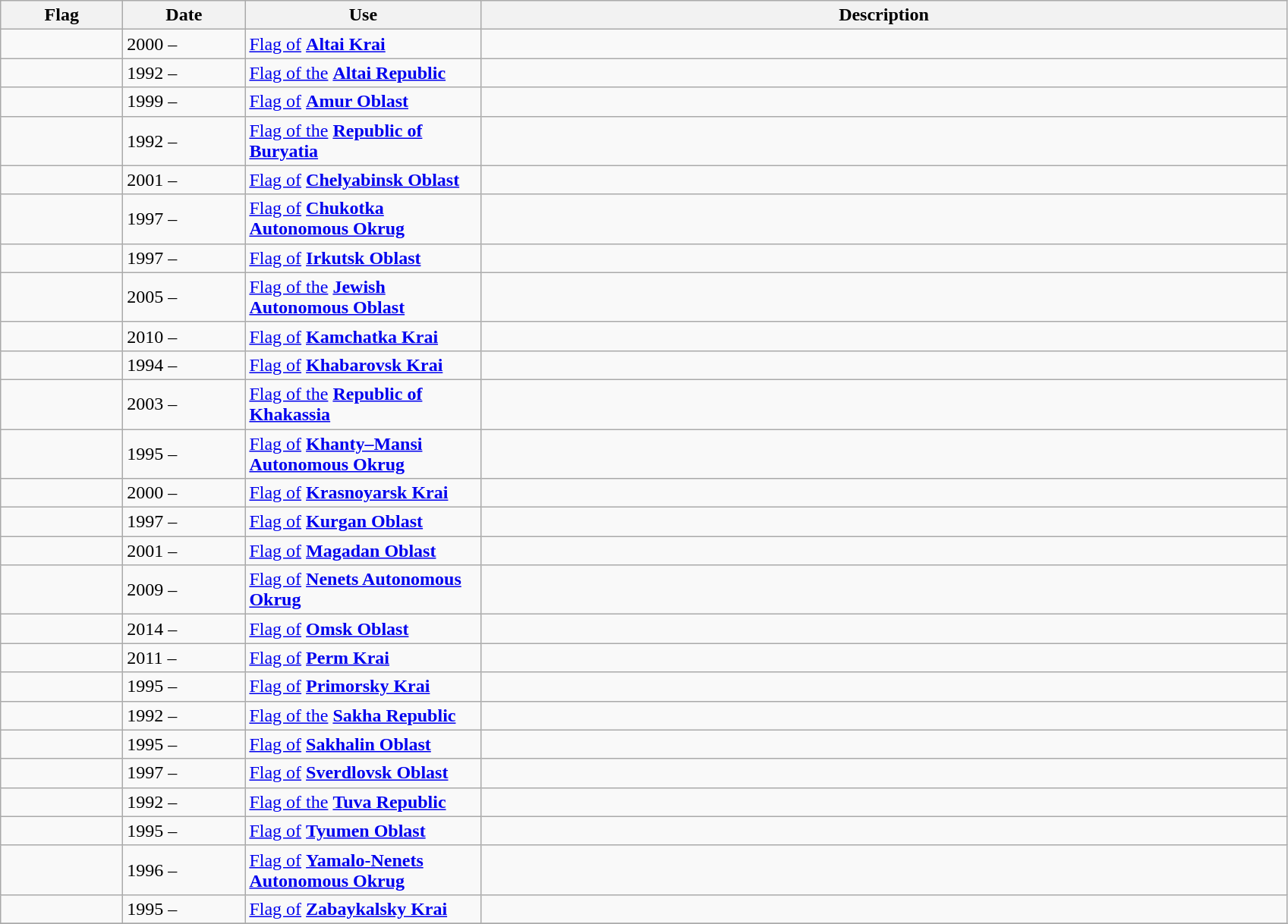<table class="wikitable" style="background:#FFFFF;">
<tr>
<th style="width:100px;">Flag</th>
<th style="width:100px;">Date</th>
<th style="width:200px;">Use</th>
<th style="width:700px;">Description</th>
</tr>
<tr>
<td></td>
<td>2000 –</td>
<td><a href='#'>Flag of</a> <strong><a href='#'>Altai Krai</a></strong></td>
<td></td>
</tr>
<tr>
<td></td>
<td>1992 –</td>
<td><a href='#'>Flag of the</a> <strong><a href='#'>Altai Republic</a></strong></td>
<td></td>
</tr>
<tr>
<td></td>
<td>1999 –</td>
<td><a href='#'>Flag of</a> <strong><a href='#'>Amur Oblast</a></strong></td>
<td></td>
</tr>
<tr>
<td></td>
<td>1992 –</td>
<td><a href='#'>Flag of the</a> <strong><a href='#'>Republic of Buryatia</a></strong></td>
<td></td>
</tr>
<tr>
<td></td>
<td>2001 –</td>
<td><a href='#'>Flag of</a> <strong><a href='#'>Chelyabinsk Oblast</a></strong></td>
<td></td>
</tr>
<tr>
<td></td>
<td>1997 –</td>
<td><a href='#'>Flag of</a> <strong><a href='#'>Chukotka Autonomous Okrug</a></strong></td>
<td></td>
</tr>
<tr>
<td></td>
<td>1997 –</td>
<td><a href='#'>Flag of</a> <strong><a href='#'>Irkutsk Oblast</a></strong></td>
<td></td>
</tr>
<tr>
<td></td>
<td>2005 –</td>
<td><a href='#'>Flag of the</a> <strong><a href='#'>Jewish Autonomous Oblast</a></strong></td>
<td></td>
</tr>
<tr>
<td></td>
<td>2010 –</td>
<td><a href='#'>Flag of</a> <strong><a href='#'>Kamchatka Krai</a></strong></td>
<td></td>
</tr>
<tr>
<td></td>
<td>1994 –</td>
<td><a href='#'>Flag of</a> <strong><a href='#'>Khabarovsk Krai</a></strong></td>
<td></td>
</tr>
<tr>
<td></td>
<td>2003 –</td>
<td><a href='#'>Flag of the</a> <strong><a href='#'>Republic of Khakassia</a></strong></td>
<td></td>
</tr>
<tr>
<td></td>
<td>1995 –</td>
<td><a href='#'>Flag of</a> <strong><a href='#'>Khanty–Mansi Autonomous Okrug</a></strong></td>
<td></td>
</tr>
<tr>
<td></td>
<td>2000 –</td>
<td><a href='#'>Flag of</a> <strong><a href='#'>Krasnoyarsk Krai</a></strong></td>
<td></td>
</tr>
<tr>
<td></td>
<td>1997 –</td>
<td><a href='#'>Flag of</a> <strong><a href='#'>Kurgan Oblast</a></strong></td>
<td></td>
</tr>
<tr>
<td></td>
<td>2001 –</td>
<td><a href='#'>Flag of</a> <strong><a href='#'>Magadan Oblast</a></strong></td>
<td></td>
</tr>
<tr>
<td></td>
<td>2009 –</td>
<td><a href='#'>Flag of</a> <strong><a href='#'>Nenets Autonomous Okrug</a></strong></td>
<td></td>
</tr>
<tr>
<td></td>
<td>2014 –</td>
<td><a href='#'>Flag of</a> <strong><a href='#'>Omsk Oblast</a></strong></td>
<td></td>
</tr>
<tr>
<td></td>
<td>2011 –</td>
<td><a href='#'>Flag of</a> <strong><a href='#'>Perm Krai</a></strong></td>
<td></td>
</tr>
<tr>
<td></td>
<td>1995 –</td>
<td><a href='#'>Flag of</a> <strong><a href='#'>Primorsky Krai</a></strong></td>
<td></td>
</tr>
<tr>
<td></td>
<td>1992 –</td>
<td><a href='#'>Flag of the</a> <strong><a href='#'>Sakha Republic</a></strong></td>
<td></td>
</tr>
<tr>
<td></td>
<td>1995 –</td>
<td><a href='#'>Flag of</a> <strong><a href='#'>Sakhalin Oblast</a></strong></td>
<td></td>
</tr>
<tr>
<td></td>
<td>1997 –</td>
<td><a href='#'>Flag of</a> <strong><a href='#'>Sverdlovsk Oblast</a></strong></td>
<td></td>
</tr>
<tr>
<td></td>
<td>1992 –</td>
<td><a href='#'>Flag of the</a> <strong><a href='#'>Tuva Republic</a></strong></td>
<td></td>
</tr>
<tr>
<td></td>
<td>1995 –</td>
<td><a href='#'>Flag of</a> <strong><a href='#'>Tyumen Oblast</a></strong></td>
<td></td>
</tr>
<tr>
<td></td>
<td>1996 –</td>
<td><a href='#'>Flag of</a> <strong><a href='#'>Yamalo-Nenets Autonomous Okrug</a></strong></td>
<td></td>
</tr>
<tr>
<td></td>
<td>1995 –</td>
<td><a href='#'>Flag of</a> <strong><a href='#'>Zabaykalsky Krai</a></strong></td>
<td></td>
</tr>
<tr>
</tr>
</table>
